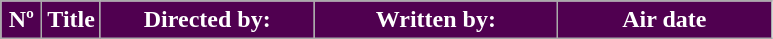<table class=wikitable style="background:#FFFFFF">
<tr style="color:#FFFFFF">
<th style="background:#500050; width:20px">Nº</th>
<th style="background:#500050">Title</th>
<th style="background:#500050; width:135px">Directed by:</th>
<th style="background:#500050; width:155px">Written by:</th>
<th style="background:#500050; width:135px">Air date<br>




















</th>
</tr>
</table>
